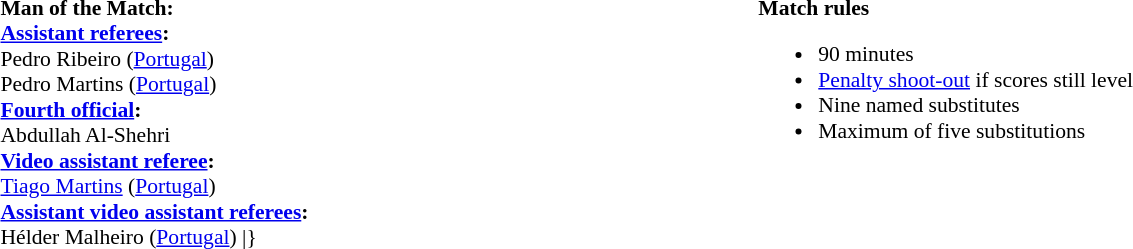<table width=100% style="font-size:90%">
<tr>
<td><br><strong>Man of the Match:</strong><br><strong><a href='#'>Assistant referees</a>:</strong>
<br>Pedro Ribeiro (<a href='#'>Portugal</a>)<br>Pedro Martins (<a href='#'>Portugal</a>)
<br><strong><a href='#'>Fourth official</a>:</strong>
<br>Abdullah Al-Shehri
<br><strong><a href='#'>Video assistant referee</a>:</strong>
<br><a href='#'>Tiago Martins</a> (<a href='#'>Portugal</a>)
<br><strong><a href='#'>Assistant video assistant referees</a>:</strong>
<br>Hélder Malheiro (<a href='#'>Portugal</a>)
<includeonly>|}</includeonly></td>
<td style="width:60%;vertical-align:top"><br><strong>Match rules</strong><ul><li>90 minutes</li><li><a href='#'>Penalty shoot-out</a> if scores still level</li><li>Nine named substitutes</li><li>Maximum of five substitutions</li></ul></td>
</tr>
</table>
